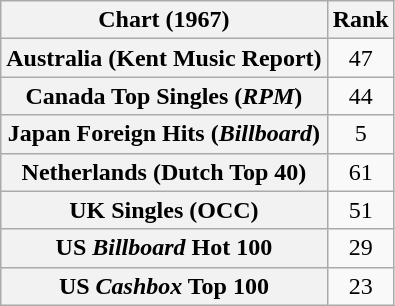<table class="wikitable sortable plainrowheaders">
<tr>
<th>Chart (1967)</th>
<th>Rank</th>
</tr>
<tr>
<th scope="row">Australia (Kent Music Report)</th>
<td align="center">47</td>
</tr>
<tr>
<th scope="row">Canada Top Singles (<em>RPM</em>)</th>
<td style="text-align:center;">44</td>
</tr>
<tr>
<th scope="row">Japan Foreign Hits (<em>Billboard</em>)</th>
<td style="text-align:center;">5</td>
</tr>
<tr>
<th scope="row">Netherlands (Dutch Top 40)</th>
<td style="text-align:center;">61</td>
</tr>
<tr>
<th scope="row">UK Singles (OCC)</th>
<td style="text-align:center;">51</td>
</tr>
<tr>
<th scope="row">US <em>Billboard</em> Hot 100</th>
<td style="text-align:center;">29</td>
</tr>
<tr>
<th scope="row">US <em>Cashbox</em> Top 100</th>
<td style="text-align:center;">23</td>
</tr>
</table>
